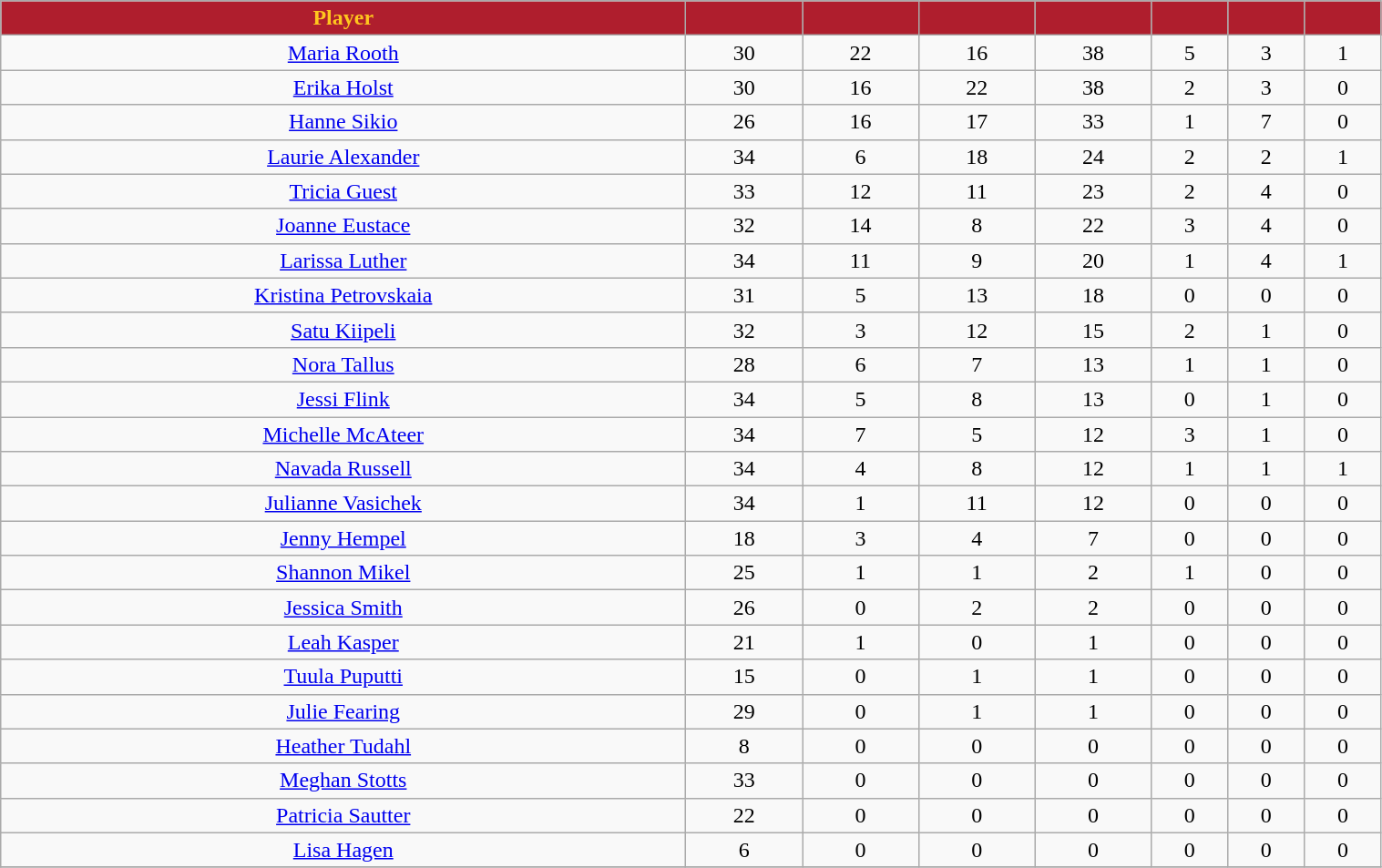<table class="wikitable" style="text-align: center;" width="80%">
<tr>
<th style="background:#AF1E2D; color:#FFC61E;">Player</th>
<th style="background:#AF1E2D; color:#FFC61E;"></th>
<th style="background:#AF1E2D; color:#FFC61E;"></th>
<th style="background:#AF1E2D; color:#FFC61E;"></th>
<th style="background:#AF1E2D; color:#FFC61E;"></th>
<th style="background:#AF1E2D; color:#FFC61E;"></th>
<th style="background:#AF1E2D; color:#FFC61E;"></th>
<th style="background:#AF1E2D; color:#FFC61E;"></th>
</tr>
<tr>
<td><a href='#'>Maria Rooth</a></td>
<td>30</td>
<td>22</td>
<td>16</td>
<td>38</td>
<td>5</td>
<td>3</td>
<td>1</td>
</tr>
<tr>
<td><a href='#'>Erika Holst</a></td>
<td>30</td>
<td>16</td>
<td>22</td>
<td>38</td>
<td>2</td>
<td>3</td>
<td>0</td>
</tr>
<tr>
<td><a href='#'>Hanne Sikio</a></td>
<td>26</td>
<td>16</td>
<td>17</td>
<td>33</td>
<td>1</td>
<td>7</td>
<td>0</td>
</tr>
<tr>
<td><a href='#'>Laurie Alexander</a></td>
<td>34</td>
<td>6</td>
<td>18</td>
<td>24</td>
<td>2</td>
<td>2</td>
<td>1</td>
</tr>
<tr>
<td><a href='#'>Tricia Guest</a></td>
<td>33</td>
<td>12</td>
<td>11</td>
<td>23</td>
<td>2</td>
<td>4</td>
<td>0</td>
</tr>
<tr>
<td><a href='#'>Joanne Eustace</a></td>
<td>32</td>
<td>14</td>
<td>8</td>
<td>22</td>
<td>3</td>
<td>4</td>
<td>0</td>
</tr>
<tr>
<td><a href='#'>Larissa Luther</a></td>
<td>34</td>
<td>11</td>
<td>9</td>
<td>20</td>
<td>1</td>
<td>4</td>
<td>1</td>
</tr>
<tr>
<td><a href='#'>Kristina Petrovskaia</a></td>
<td>31</td>
<td>5</td>
<td>13</td>
<td>18</td>
<td>0</td>
<td>0</td>
<td>0</td>
</tr>
<tr>
<td><a href='#'>Satu Kiipeli</a></td>
<td>32</td>
<td>3</td>
<td>12</td>
<td>15</td>
<td>2</td>
<td>1</td>
<td>0</td>
</tr>
<tr>
<td><a href='#'>Nora Tallus</a></td>
<td>28</td>
<td>6</td>
<td>7</td>
<td>13</td>
<td>1</td>
<td>1</td>
<td>0</td>
</tr>
<tr>
<td><a href='#'>Jessi Flink</a></td>
<td>34</td>
<td>5</td>
<td>8</td>
<td>13</td>
<td>0</td>
<td>1</td>
<td>0</td>
</tr>
<tr>
<td><a href='#'>Michelle McAteer</a></td>
<td>34</td>
<td>7</td>
<td>5</td>
<td>12</td>
<td>3</td>
<td>1</td>
<td>0</td>
</tr>
<tr>
<td><a href='#'>Navada Russell</a></td>
<td>34</td>
<td>4</td>
<td>8</td>
<td>12</td>
<td>1</td>
<td>1</td>
<td>1</td>
</tr>
<tr>
<td><a href='#'>Julianne Vasichek</a></td>
<td>34</td>
<td>1</td>
<td>11</td>
<td>12</td>
<td>0</td>
<td>0</td>
<td>0</td>
</tr>
<tr>
<td><a href='#'>Jenny Hempel</a></td>
<td>18</td>
<td>3</td>
<td>4</td>
<td>7</td>
<td>0</td>
<td>0</td>
<td>0</td>
</tr>
<tr>
<td><a href='#'>Shannon Mikel</a></td>
<td>25</td>
<td>1</td>
<td>1</td>
<td>2</td>
<td>1</td>
<td>0</td>
<td>0</td>
</tr>
<tr>
<td><a href='#'>Jessica Smith</a></td>
<td>26</td>
<td>0</td>
<td>2</td>
<td>2</td>
<td>0</td>
<td>0</td>
<td>0</td>
</tr>
<tr>
<td><a href='#'>Leah Kasper</a></td>
<td>21</td>
<td>1</td>
<td>0</td>
<td>1</td>
<td>0</td>
<td>0</td>
<td>0</td>
</tr>
<tr>
<td><a href='#'>Tuula Puputti</a></td>
<td>15</td>
<td>0</td>
<td>1</td>
<td>1</td>
<td>0</td>
<td>0</td>
<td>0</td>
</tr>
<tr>
<td><a href='#'>Julie Fearing</a></td>
<td>29</td>
<td>0</td>
<td>1</td>
<td>1</td>
<td>0</td>
<td>0</td>
<td>0</td>
</tr>
<tr>
<td><a href='#'>Heather Tudahl</a></td>
<td>8</td>
<td>0</td>
<td>0</td>
<td>0</td>
<td>0</td>
<td>0</td>
<td>0</td>
</tr>
<tr>
<td><a href='#'>Meghan Stotts</a></td>
<td>33</td>
<td>0</td>
<td>0</td>
<td>0</td>
<td>0</td>
<td>0</td>
<td>0</td>
</tr>
<tr>
<td><a href='#'>Patricia Sautter</a></td>
<td>22</td>
<td>0</td>
<td>0</td>
<td>0</td>
<td>0</td>
<td>0</td>
<td>0</td>
</tr>
<tr>
<td><a href='#'>Lisa Hagen</a></td>
<td>6</td>
<td>0</td>
<td>0</td>
<td>0</td>
<td>0</td>
<td>0</td>
<td>0</td>
</tr>
<tr>
</tr>
</table>
